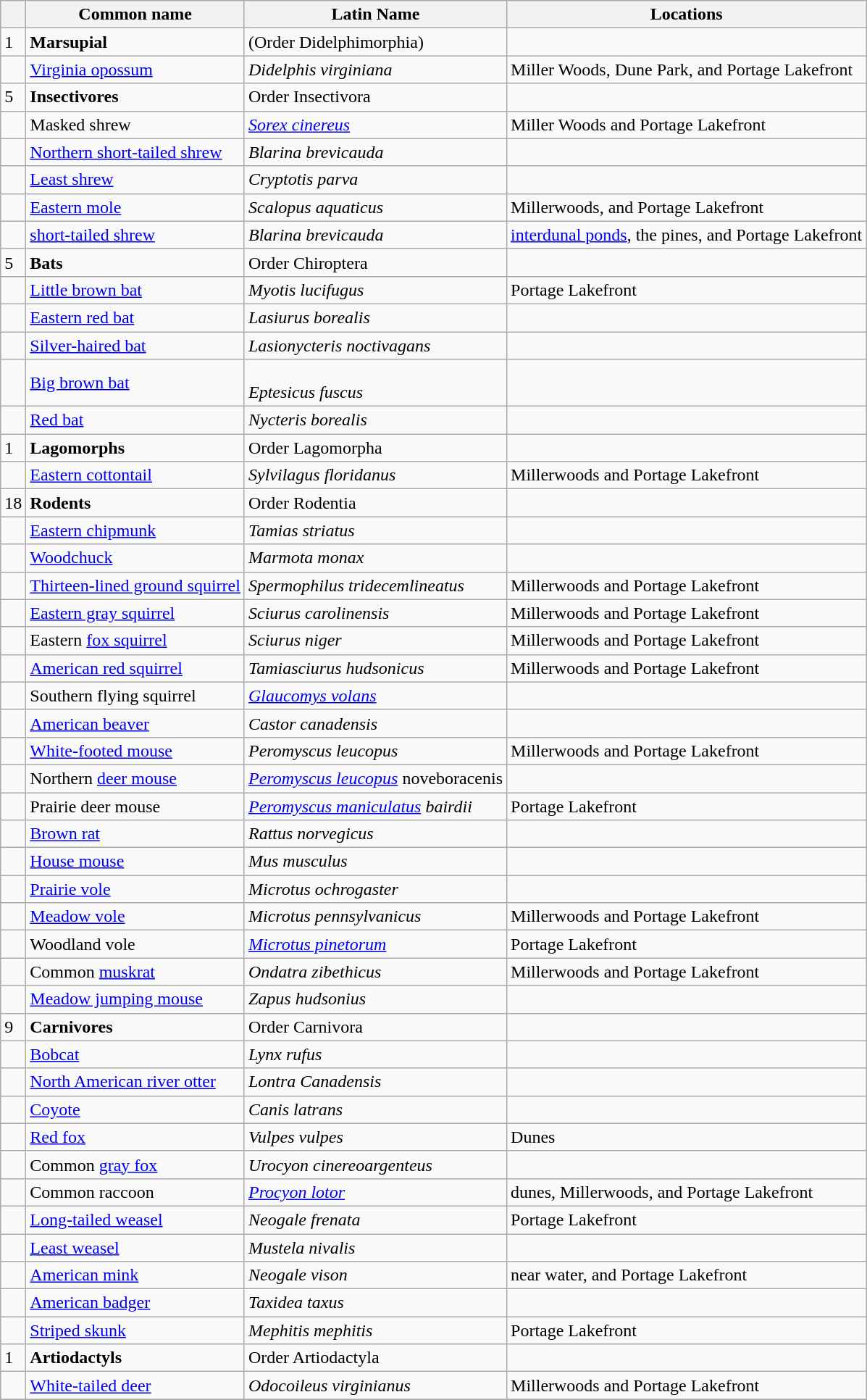<table class="wikitable " align="center">
<tr>
<th><strong> </strong></th>
<th><strong>Common name</strong></th>
<th><strong>Latin Name</strong></th>
<th><strong>Locations</strong></th>
</tr>
<tr>
<td>1</td>
<td><strong>Marsupial</strong></td>
<td>(Order Didelphimorphia)</td>
<td></td>
</tr>
<tr>
<td></td>
<td><a href='#'>Virginia opossum</a></td>
<td><em>Didelphis virginiana</em></td>
<td>Miller Woods, Dune Park, and Portage Lakefront</td>
</tr>
<tr>
<td>5</td>
<td><strong>Insectivores</strong></td>
<td>Order Insectivora</td>
<td></td>
</tr>
<tr>
<td></td>
<td>Masked shrew</td>
<td><em><a href='#'>Sorex cinereus</a></em></td>
<td>Miller Woods and Portage Lakefront</td>
</tr>
<tr>
<td></td>
<td><a href='#'>Northern short-tailed shrew</a></td>
<td><em>Blarina brevicauda</em></td>
<td></td>
</tr>
<tr>
<td></td>
<td><a href='#'>Least shrew</a></td>
<td><em>Cryptotis parva</em></td>
<td></td>
</tr>
<tr>
<td></td>
<td><a href='#'>Eastern mole</a></td>
<td><em>Scalopus aquaticus</em></td>
<td>Millerwoods, and Portage Lakefront</td>
</tr>
<tr>
<td></td>
<td><a href='#'>short-tailed shrew</a></td>
<td><em>Blarina brevicauda</em></td>
<td><a href='#'>interdunal ponds</a>, the pines, and Portage Lakefront</td>
</tr>
<tr>
<td>5</td>
<td><strong>Bats</strong></td>
<td>Order Chiroptera</td>
<td></td>
</tr>
<tr>
<td></td>
<td><a href='#'>Little brown bat</a></td>
<td><em>Myotis lucifugus</em></td>
<td>Portage Lakefront</td>
</tr>
<tr>
<td></td>
<td><a href='#'>Eastern red bat</a></td>
<td><em>Lasiurus borealis</em></td>
<td></td>
</tr>
<tr>
<td></td>
<td><a href='#'>Silver-haired bat</a></td>
<td><em>Lasionycteris noctivagans</em></td>
<td></td>
</tr>
<tr>
<td></td>
<td><a href='#'>Big brown bat</a></td>
<td><br><em>Eptesicus fuscus</em></td>
<td></td>
</tr>
<tr>
<td></td>
<td><a href='#'>Red bat</a></td>
<td><em>Nycteris borealis</em></td>
<td></td>
</tr>
<tr>
<td>1</td>
<td><strong>Lagomorphs</strong></td>
<td>Order Lagomorpha</td>
<td></td>
</tr>
<tr>
<td></td>
<td><a href='#'>Eastern cottontail</a></td>
<td><em>Sylvilagus floridanus</em></td>
<td>Millerwoods and Portage Lakefront</td>
</tr>
<tr>
<td>18</td>
<td><strong>Rodents</strong></td>
<td>Order Rodentia</td>
<td></td>
</tr>
<tr>
<td></td>
<td><a href='#'>Eastern chipmunk</a></td>
<td><em>Tamias striatus</em></td>
<td></td>
</tr>
<tr>
<td></td>
<td><a href='#'>Woodchuck</a></td>
<td><em>Marmota monax</em></td>
<td></td>
</tr>
<tr>
<td></td>
<td><a href='#'>Thirteen-lined ground squirrel</a></td>
<td><em>Spermophilus tridecemlineatus</em></td>
<td>Millerwoods and Portage Lakefront</td>
</tr>
<tr>
<td></td>
<td><a href='#'>Eastern gray squirrel</a></td>
<td><em>Sciurus carolinensis</em></td>
<td>Millerwoods and Portage Lakefront</td>
</tr>
<tr>
<td></td>
<td>Eastern <a href='#'>fox squirrel</a></td>
<td><em>Sciurus niger</em></td>
<td>Millerwoods and Portage Lakefront</td>
</tr>
<tr>
<td></td>
<td><a href='#'>American red squirrel</a></td>
<td><em>Tamiasciurus hudsonicus</em></td>
<td>Millerwoods and Portage Lakefront</td>
</tr>
<tr>
<td></td>
<td>Southern flying squirrel</td>
<td><em><a href='#'>Glaucomys volans</a></em></td>
<td></td>
</tr>
<tr>
<td></td>
<td><a href='#'>American beaver</a></td>
<td><em>Castor canadensis</em></td>
<td></td>
</tr>
<tr>
<td></td>
<td><a href='#'>White-footed mouse</a></td>
<td><em>Peromyscus leucopus</em></td>
<td>Millerwoods and Portage Lakefront</td>
</tr>
<tr>
<td></td>
<td>Northern <a href='#'>deer mouse</a></td>
<td><em><a href='#'>Peromyscus leucopus</a></em> noveboracenis</td>
<td></td>
</tr>
<tr>
<td></td>
<td>Prairie deer mouse</td>
<td><em><a href='#'>Peromyscus maniculatus</a> bairdii</em></td>
<td>Portage Lakefront</td>
</tr>
<tr>
<td></td>
<td><a href='#'>Brown rat</a></td>
<td><em>Rattus norvegicus</em></td>
<td></td>
</tr>
<tr>
<td></td>
<td><a href='#'>House mouse</a></td>
<td><em>Mus musculus</em></td>
<td></td>
</tr>
<tr>
<td></td>
<td><a href='#'>Prairie vole</a></td>
<td><em>Microtus ochrogaster</em></td>
<td></td>
</tr>
<tr>
<td></td>
<td><a href='#'>Meadow vole</a></td>
<td><em>Microtus pennsylvanicus</em></td>
<td>Millerwoods and Portage Lakefront</td>
</tr>
<tr>
<td></td>
<td>Woodland vole</td>
<td><em><a href='#'>Microtus pinetorum</a></em></td>
<td>Portage Lakefront</td>
</tr>
<tr>
<td></td>
<td>Common <a href='#'>muskrat</a></td>
<td><em>Ondatra zibethicus</em></td>
<td>Millerwoods and Portage Lakefront</td>
</tr>
<tr>
<td></td>
<td><a href='#'>Meadow jumping mouse</a></td>
<td><em>Zapus hudsonius</em></td>
<td></td>
</tr>
<tr>
<td>9</td>
<td><strong>Carnivores</strong></td>
<td>Order Carnivora</td>
<td></td>
</tr>
<tr>
<td></td>
<td><a href='#'>Bobcat</a></td>
<td><em>Lynx rufus</em></td>
<td></td>
</tr>
<tr>
<td></td>
<td><a href='#'>North American river otter</a></td>
<td><em>Lontra Canadensis</em></td>
<td></td>
</tr>
<tr>
<td></td>
<td><a href='#'>Coyote</a></td>
<td><em>Canis latrans</em></td>
<td></td>
</tr>
<tr>
<td></td>
<td><a href='#'>Red fox</a></td>
<td><em>Vulpes vulpes</em></td>
<td>Dunes</td>
</tr>
<tr>
<td></td>
<td>Common <a href='#'>gray fox</a></td>
<td><em>Urocyon cinereoargenteus</em></td>
<td></td>
</tr>
<tr>
<td></td>
<td>Common raccoon</td>
<td><em><a href='#'>Procyon lotor</a></em></td>
<td>dunes, Millerwoods, and Portage Lakefront</td>
</tr>
<tr>
<td></td>
<td><a href='#'>Long-tailed weasel</a></td>
<td><em>Neogale frenata</em></td>
<td>Portage Lakefront</td>
</tr>
<tr>
<td></td>
<td><a href='#'>Least weasel</a></td>
<td><em>Mustela nivalis</em></td>
<td></td>
</tr>
<tr>
<td></td>
<td><a href='#'>American mink</a></td>
<td><em>Neogale vison</em></td>
<td>near water, and Portage Lakefront</td>
</tr>
<tr>
<td></td>
<td><a href='#'>American badger</a></td>
<td><em>Taxidea taxus</em></td>
<td></td>
</tr>
<tr>
<td></td>
<td><a href='#'>Striped skunk</a></td>
<td><em>Mephitis mephitis</em></td>
<td>Portage Lakefront</td>
</tr>
<tr>
<td>1</td>
<td><strong>Artiodactyls</strong></td>
<td>Order Artiodactyla</td>
<td></td>
</tr>
<tr>
<td></td>
<td><a href='#'>White-tailed deer</a></td>
<td><em>Odocoileus virginianus</em></td>
<td>Millerwoods and Portage Lakefront</td>
</tr>
<tr>
</tr>
</table>
